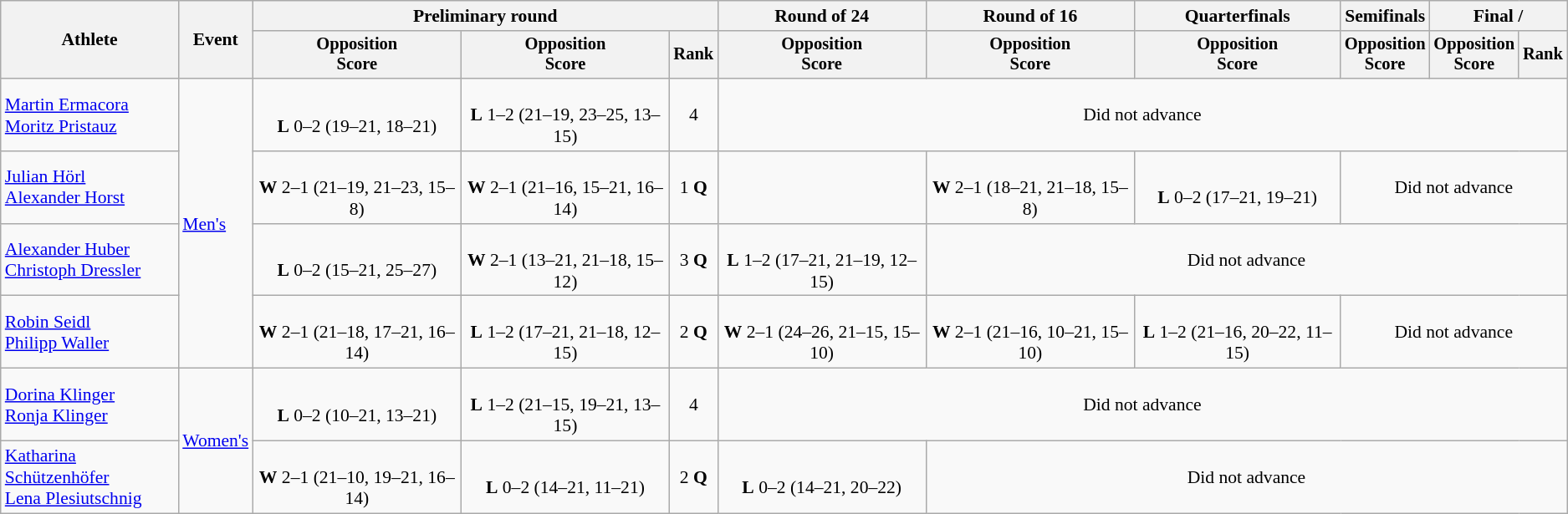<table class=wikitable style=font-size:90%;text-align:center>
<tr>
<th rowspan=2>Athlete</th>
<th rowspan=2>Event</th>
<th colspan=3>Preliminary round</th>
<th>Round of 24</th>
<th>Round of 16</th>
<th>Quarterfinals</th>
<th>Semifinals</th>
<th colspan=2>Final / </th>
</tr>
<tr style=font-size:95%>
<th>Opposition<br>Score</th>
<th>Opposition<br>Score</th>
<th>Rank</th>
<th>Opposition<br>Score</th>
<th>Opposition<br>Score</th>
<th>Opposition<br>Score</th>
<th>Opposition<br>Score</th>
<th>Opposition<br>Score</th>
<th>Rank</th>
</tr>
<tr>
<td align=left><a href='#'>Martin Ermacora</a><br><a href='#'>Moritz Pristauz</a></td>
<td align=left rowspan=4><a href='#'>Men's</a></td>
<td><br><strong>L</strong> 0–2 (19–21, 18–21)</td>
<td><br><strong>L</strong> 1–2 (21–19, 23–25, 13–15)</td>
<td>4</td>
<td colspan="6">Did not advance</td>
</tr>
<tr>
<td align=left><a href='#'>Julian Hörl</a><br><a href='#'>Alexander Horst</a></td>
<td><br> <strong>W</strong> 2–1 (21–19, 21–23, 15–8)</td>
<td><br><strong>W</strong> 2–1 (21–16, 15–21, 16–14)</td>
<td>1 <strong>Q</strong></td>
<td></td>
<td><br><strong>W</strong> 2–1 (18–21, 21–18, 15–8)</td>
<td><br><strong>L</strong> 0–2 (17–21, 19–21)</td>
<td colspan=3>Did not advance</td>
</tr>
<tr>
<td align=left><a href='#'>Alexander Huber</a><br><a href='#'>Christoph Dressler</a></td>
<td><br><strong>L</strong> 0–2 (15–21, 25–27)</td>
<td><br><strong>W</strong> 2–1 (13–21, 21–18, 15–12)</td>
<td>3 <strong>Q</strong></td>
<td><br><strong>L</strong> 1–2 (17–21, 21–19, 12–15)</td>
<td colspan="5">Did not advance</td>
</tr>
<tr>
<td align=left><a href='#'>Robin Seidl</a><br><a href='#'>Philipp Waller</a></td>
<td><br><strong>W</strong> 2–1 (21–18, 17–21, 16–14)</td>
<td><br><strong>L</strong> 1–2 (17–21, 21–18, 12–15)</td>
<td>2 <strong>Q</strong></td>
<td><br><strong>W</strong> 2–1 (24–26, 21–15, 15–10)</td>
<td><br><strong>W</strong> 2–1 (21–16, 10–21, 15–10)</td>
<td><br><strong>L</strong> 1–2 (21–16, 20–22, 11–15)</td>
<td colspan=3>Did not advance</td>
</tr>
<tr>
<td align=left><a href='#'>Dorina Klinger</a><br><a href='#'>Ronja Klinger</a></td>
<td align=left rowspan=2><a href='#'>Women's</a></td>
<td><br> <strong>L</strong> 0–2 (10–21, 13–21)</td>
<td><br><strong>L</strong> 1–2 (21–15, 19–21, 13–15)</td>
<td>4</td>
<td colspan="6">Did not advance</td>
</tr>
<tr>
<td align=left><a href='#'>Katharina Schützenhöfer</a><br><a href='#'>Lena Plesiutschnig</a></td>
<td><br> <strong>W</strong> 2–1 (21–10, 19–21, 16–14)</td>
<td><br><strong>L</strong> 0–2 (14–21, 11–21)</td>
<td>2 <strong>Q</strong></td>
<td><br><strong>L</strong> 0–2 (14–21, 20–22)</td>
<td colspan="5">Did not advance</td>
</tr>
</table>
